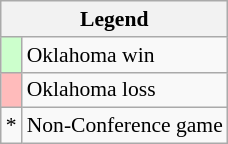<table class="wikitable" style="font-size:90%">
<tr>
<th colspan=2>Legend</th>
</tr>
<tr>
<td style="background:#ccffcc;"> </td>
<td>Oklahoma win</td>
</tr>
<tr>
<td style="background:#fbb;"> </td>
<td>Oklahoma loss</td>
</tr>
<tr>
<td>*</td>
<td>Non-Conference game</td>
</tr>
</table>
